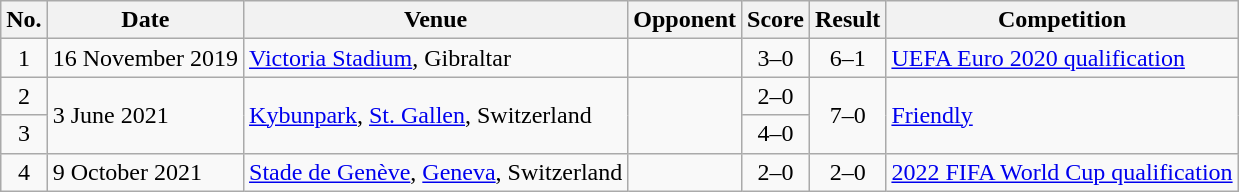<table class="wikitable sortable">
<tr>
<th scope="col">No.</th>
<th scope="col">Date</th>
<th scope="col">Venue</th>
<th scope="col">Opponent</th>
<th scope="col">Score</th>
<th scope="col">Result</th>
<th scope="col">Competition</th>
</tr>
<tr>
<td align="center">1</td>
<td>16 November 2019</td>
<td><a href='#'>Victoria Stadium</a>, Gibraltar</td>
<td></td>
<td align="center">3–0</td>
<td align="center">6–1</td>
<td><a href='#'>UEFA Euro 2020 qualification</a></td>
</tr>
<tr>
<td align="center">2</td>
<td rowspan="2">3 June 2021</td>
<td rowspan="2"><a href='#'>Kybunpark</a>, <a href='#'>St. Gallen</a>, Switzerland</td>
<td rowspan="2"></td>
<td align="center">2–0</td>
<td align="center" rowspan="2">7–0</td>
<td rowspan="2"><a href='#'>Friendly</a></td>
</tr>
<tr>
<td align="center">3</td>
<td align="center">4–0</td>
</tr>
<tr>
<td align="center">4</td>
<td>9 October 2021</td>
<td><a href='#'>Stade de Genève</a>, <a href='#'>Geneva</a>, Switzerland</td>
<td></td>
<td align="center">2–0</td>
<td align="center">2–0</td>
<td><a href='#'>2022 FIFA World Cup qualification</a></td>
</tr>
</table>
